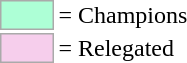<table>
<tr>
<td style="background-color:#ADFFD6; border:1px solid #aaaaaa; width:2em;"></td>
<td>= Champions</td>
</tr>
<tr>
<td style="background-color:#F6CEEC; border:1px solid #aaaaaa; width:2em;"></td>
<td>= Relegated</td>
</tr>
</table>
